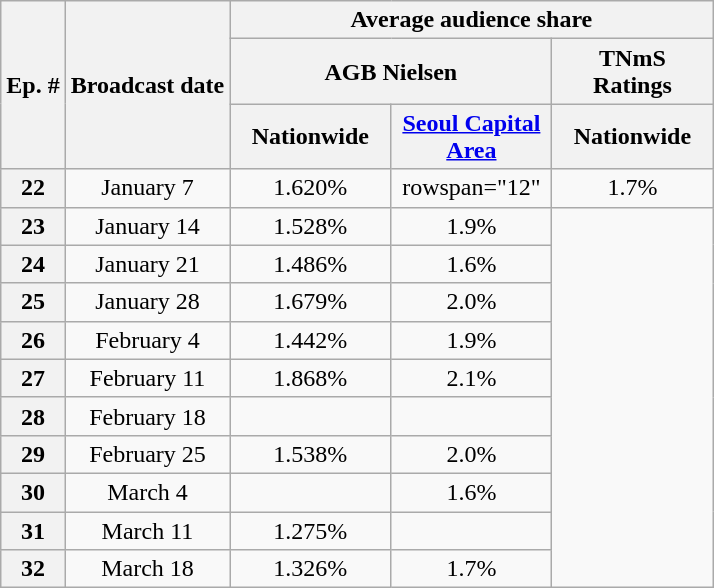<table class="wikitable" style="text-align:center">
<tr>
<th rowspan="3">Ep. #</th>
<th rowspan="3">Broadcast date</th>
<th colspan="3">Average audience share</th>
</tr>
<tr>
<th colspan="2">AGB Nielsen</th>
<th colspan="1">TNmS Ratings</th>
</tr>
<tr>
<th width=100>Nationwide</th>
<th width=100><a href='#'>Seoul Capital Area</a></th>
<th width=100>Nationwide</th>
</tr>
<tr>
<th>22</th>
<td>January 7</td>
<td>1.620%</td>
<td>rowspan="12" </td>
<td>1.7%</td>
</tr>
<tr>
<th>23</th>
<td>January 14</td>
<td>1.528%</td>
<td>1.9%</td>
</tr>
<tr>
<th>24</th>
<td>January 21</td>
<td>1.486%</td>
<td>1.6%</td>
</tr>
<tr>
<th>25</th>
<td>January 28</td>
<td>1.679%</td>
<td>2.0%</td>
</tr>
<tr>
<th>26</th>
<td>February 4</td>
<td>1.442%</td>
<td>1.9%</td>
</tr>
<tr>
<th>27</th>
<td>February 11</td>
<td>1.868%</td>
<td>2.1%</td>
</tr>
<tr>
<th>28</th>
<td>February 18</td>
<td></td>
<td></td>
</tr>
<tr>
<th>29</th>
<td>February 25</td>
<td>1.538%</td>
<td>2.0%</td>
</tr>
<tr>
<th>30</th>
<td>March 4</td>
<td></td>
<td>1.6%</td>
</tr>
<tr>
<th>31</th>
<td>March 11</td>
<td>1.275%</td>
<td></td>
</tr>
<tr>
<th>32</th>
<td>March 18</td>
<td>1.326%</td>
<td>1.7%</td>
</tr>
</table>
